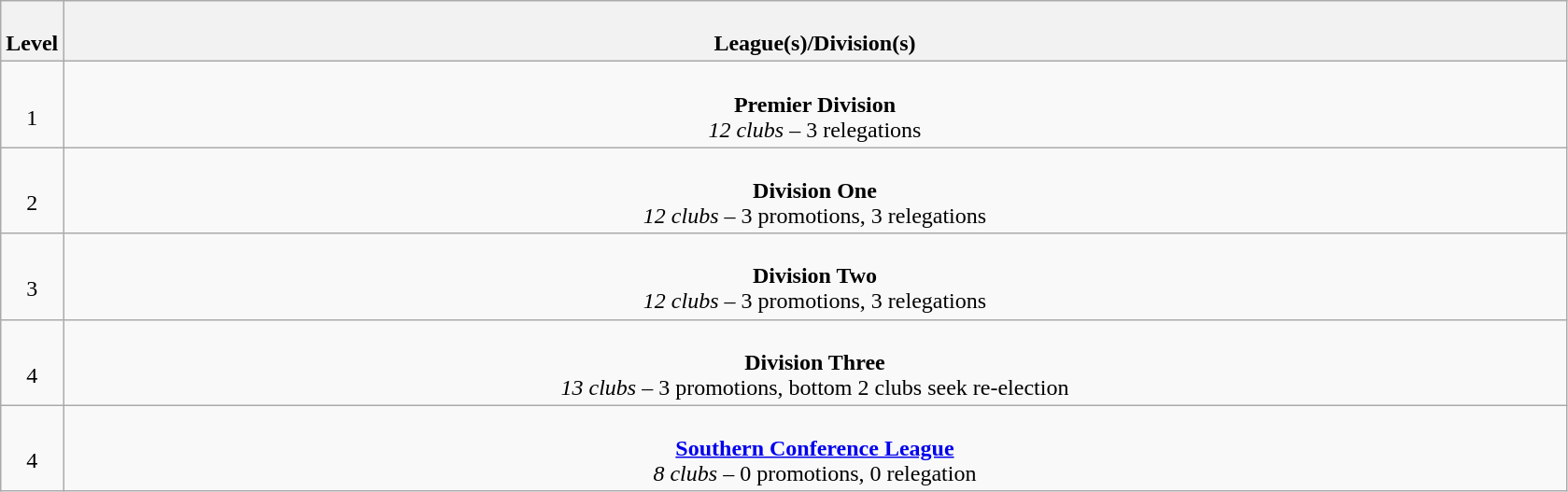<table class="wikitable" style="text-align: center;">
<tr>
<th colspan="1" width="4%"><br>Level</th>
<th colspan="6" width="96%"><br>League(s)/Division(s)</th>
</tr>
<tr>
<td colspan="1" width="4%"><br>1</td>
<td colspan="6" width="96%"><br><strong>Premier Division</strong><br>
<em>12 clubs</em> – 3 relegations</td>
</tr>
<tr>
<td colspan="1" width="4%"><br>2</td>
<td colspan="6" width="96%"><br><strong>Division One</strong><br>
<em>12 clubs</em> – 3 promotions, 3 relegations</td>
</tr>
<tr>
<td colspan="1" width="4%"><br>3</td>
<td colspan="6" width="96%"><br><strong>Division Two</strong><br>
<em>12 clubs</em> – 3 promotions, 3 relegations</td>
</tr>
<tr>
<td colspan="1" width="4%"><br>4</td>
<td colspan="6" width="96%"><br><strong>Division Three</strong><br>
<em>13 clubs</em> – 3 promotions, bottom 2 clubs seek re-election</td>
</tr>
<tr>
<td colspan="1" width="4%"><br>4</td>
<td colspan="6" width="96%"><br><strong><a href='#'>Southern Conference League</a></strong><br>
<em>8 clubs</em> – 0 promotions, 0 relegation</td>
</tr>
</table>
